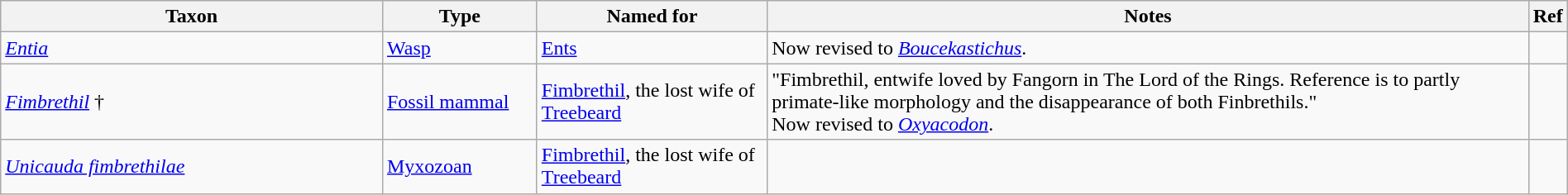<table class="wikitable sortable" width="100%">
<tr>
<th style="width:25%;">Taxon</th>
<th style="width:10%;">Type</th>
<th style="width:15%;">Named for</th>
<th style="width:50%;">Notes</th>
<th class="unsortable">Ref</th>
</tr>
<tr>
<td><em><a href='#'>Entia</a></em> </td>
<td><a href='#'>Wasp</a></td>
<td><a href='#'>Ents</a></td>
<td>Now revised to <em><a href='#'>Boucekastichus</a></em>.</td>
<td></td>
</tr>
<tr>
<td><em><a href='#'>Fimbrethil</a></em> † </td>
<td><a href='#'>Fossil mammal</a></td>
<td><a href='#'>Fimbrethil</a>, the lost wife of <a href='#'>Treebeard</a></td>
<td>"Fimbrethil, entwife loved by Fangorn in The Lord of the Rings. Reference is to partly primate-like morphology and the disappearance of both Finbrethils."<br>Now revised to <em><a href='#'>Oxyacodon</a></em>.</td>
<td></td>
</tr>
<tr>
<td><em><a href='#'>Unicauda fimbrethilae</a></em> </td>
<td><a href='#'>Myxozoan</a></td>
<td><a href='#'>Fimbrethil</a>, the lost wife of <a href='#'>Treebeard</a></td>
<td></td>
<td></td>
</tr>
</table>
